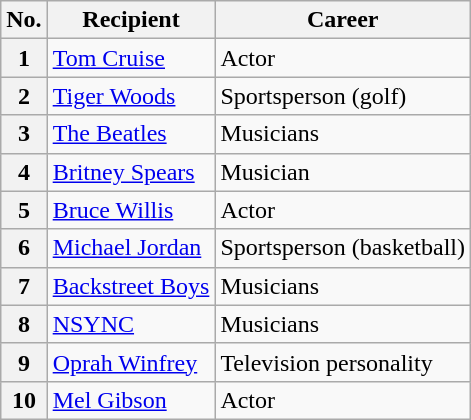<table class="wikitable plainrowheaders">
<tr>
<th scope="col">No.</th>
<th scope="col">Recipient</th>
<th scope="col">Career</th>
</tr>
<tr>
<th scope="row">1</th>
<td> <a href='#'>Tom Cruise</a></td>
<td>Actor</td>
</tr>
<tr>
<th scope="row">2</th>
<td> <a href='#'>Tiger Woods</a></td>
<td>Sportsperson (golf)</td>
</tr>
<tr>
<th scope="row">3</th>
<td> <a href='#'>The Beatles</a></td>
<td>Musicians</td>
</tr>
<tr>
<th scope="row">4</th>
<td> <a href='#'>Britney Spears</a></td>
<td>Musician</td>
</tr>
<tr>
<th scope="row">5</th>
<td> <a href='#'>Bruce Willis</a></td>
<td>Actor</td>
</tr>
<tr>
<th scope="row">6</th>
<td> <a href='#'>Michael Jordan</a></td>
<td>Sportsperson (basketball)</td>
</tr>
<tr>
<th scope="row">7</th>
<td> <a href='#'>Backstreet Boys</a></td>
<td>Musicians</td>
</tr>
<tr>
<th scope="row">8</th>
<td> <a href='#'>NSYNC</a></td>
<td>Musicians</td>
</tr>
<tr>
<th scope="row">9</th>
<td> <a href='#'>Oprah Winfrey</a></td>
<td>Television personality</td>
</tr>
<tr>
<th scope="row">10</th>
<td> <a href='#'>Mel Gibson</a></td>
<td>Actor</td>
</tr>
</table>
